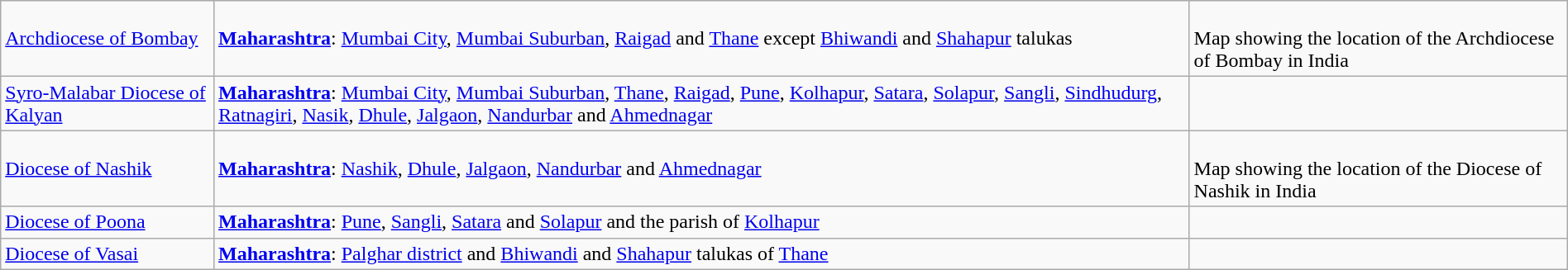<table class="wikitable" style="width:100%">
<tr>
<td><a href='#'>Archdiocese of Bombay</a></td>
<td><strong><a href='#'>Maharashtra</a></strong>: <a href='#'>Mumbai City</a>, <a href='#'>Mumbai Suburban</a>, <a href='#'>Raigad</a> and <a href='#'>Thane</a> except <a href='#'>Bhiwandi</a> and <a href='#'>Shahapur</a> talukas</td>
<td><br>Map showing the location of the Archdiocese of Bombay in India</td>
</tr>
<tr>
<td><a href='#'>Syro-Malabar Diocese of Kalyan</a></td>
<td><strong><a href='#'>Maharashtra</a></strong>: <a href='#'>Mumbai City</a>, <a href='#'>Mumbai Suburban</a>, <a href='#'>Thane</a>, <a href='#'>Raigad</a>, <a href='#'>Pune</a>, <a href='#'>Kolhapur</a>, <a href='#'>Satara</a>, <a href='#'>Solapur</a>, <a href='#'>Sangli</a>, <a href='#'>Sindhudurg</a>, <a href='#'>Ratnagiri</a>, <a href='#'>Nasik</a>, <a href='#'>Dhule</a>, <a href='#'>Jalgaon</a>, <a href='#'>Nandurbar</a> and <a href='#'>Ahmednagar</a></td>
<td></td>
</tr>
<tr>
<td><a href='#'>Diocese of Nashik</a></td>
<td><strong><a href='#'>Maharashtra</a></strong>: <a href='#'>Nashik</a>, <a href='#'>Dhule</a>, <a href='#'>Jalgaon</a>, <a href='#'>Nandurbar</a> and <a href='#'>Ahmednagar</a></td>
<td><br>Map showing the location of the Diocese of Nashik in India</td>
</tr>
<tr>
<td><a href='#'>Diocese of Poona</a></td>
<td><strong><a href='#'>Maharashtra</a></strong>: <a href='#'>Pune</a>, <a href='#'>Sangli</a>, <a href='#'>Satara</a> and <a href='#'>Solapur</a> and the parish of <a href='#'>Kolhapur</a></td>
<td></td>
</tr>
<tr>
<td><a href='#'>Diocese of Vasai</a></td>
<td><strong><a href='#'>Maharashtra</a></strong>: <a href='#'>Palghar district</a> and <a href='#'>Bhiwandi</a> and <a href='#'>Shahapur</a> talukas of <a href='#'>Thane</a></td>
<td></td>
</tr>
</table>
